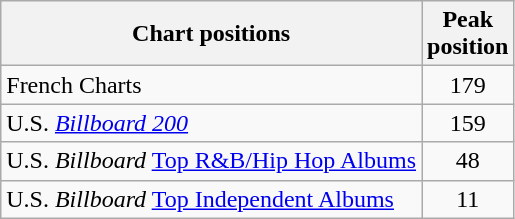<table class="wikitable">
<tr>
<th align="left">Chart positions</th>
<th style="text-align:center;">Peak<br>position</th>
</tr>
<tr>
<td align="left">French Charts</td>
<td style="text-align:center;">179</td>
</tr>
<tr>
<td align="left">U.S. <em><a href='#'>Billboard 200</a></em></td>
<td style="text-align:center;">159</td>
</tr>
<tr>
<td align="left">U.S. <em>Billboard</em> <a href='#'>Top R&B/Hip Hop Albums</a></td>
<td style="text-align:center;">48</td>
</tr>
<tr>
<td align="left">U.S. <em>Billboard</em> <a href='#'>Top Independent Albums</a></td>
<td style="text-align:center;">11</td>
</tr>
</table>
